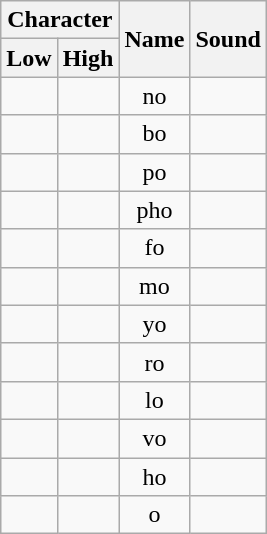<table class="wikitable" style="text-align: center">
<tr>
<th colspan="2">Character</th>
<th rowspan="2">Name</th>
<th rowspan="2">Sound</th>
</tr>
<tr>
<th>Low</th>
<th>High</th>
</tr>
<tr>
<td style="font-size:16pt;"></td>
<td style="font-size:16pt;"></td>
<td>no</td>
<td></td>
</tr>
<tr>
<td style="font-size:16pt;"></td>
<td style="font-size:16pt;"></td>
<td>bo</td>
<td></td>
</tr>
<tr>
<td style="font-size:16pt;"></td>
<td style="font-size:16pt;"></td>
<td>po</td>
<td></td>
</tr>
<tr>
<td style="font-size:16pt;"></td>
<td style="font-size:16pt;"></td>
<td>pho</td>
<td></td>
</tr>
<tr>
<td style="font-size:16pt;"></td>
<td style="font-size:16pt;"></td>
<td>fo</td>
<td></td>
</tr>
<tr>
<td style="font-size:16pt;"></td>
<td style="font-size:16pt;"></td>
<td>mo</td>
<td></td>
</tr>
<tr>
<td style="font-size:16pt;"></td>
<td style="font-size:16pt;"></td>
<td>yo</td>
<td></td>
</tr>
<tr>
<td style="font-size:16pt;"></td>
<td style="font-size:16pt;"></td>
<td>ro</td>
<td></td>
</tr>
<tr>
<td style="font-size:16pt;"></td>
<td style="font-size:16pt;"></td>
<td>lo</td>
<td></td>
</tr>
<tr>
<td style="font-size:16pt;"></td>
<td style="font-size:16pt;"></td>
<td>vo</td>
<td></td>
</tr>
<tr>
<td style="font-size:16pt;"></td>
<td style="font-size:16pt;"></td>
<td>ho</td>
<td></td>
</tr>
<tr>
<td style="font-size:16pt;"></td>
<td style="font-size:16pt;"></td>
<td>o</td>
<td></td>
</tr>
</table>
